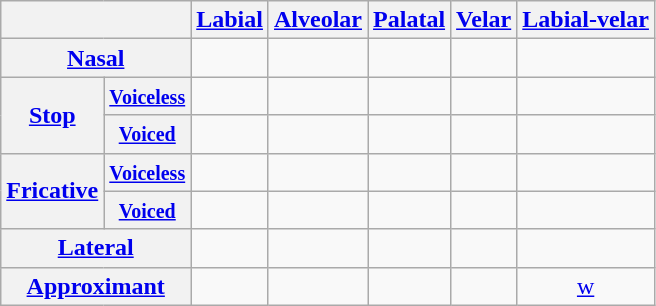<table class="wikitable" style="text-align: center;">
<tr>
<th colspan="2"></th>
<th><a href='#'>Labial</a></th>
<th><a href='#'>Alveolar</a></th>
<th><a href='#'>Palatal</a></th>
<th><a href='#'>Velar</a></th>
<th><a href='#'>Labial-velar</a></th>
</tr>
<tr>
<th colspan="2"><a href='#'>Nasal</a></th>
<td></td>
<td></td>
<td></td>
<td></td>
<td></td>
</tr>
<tr>
<th rowspan="2"><a href='#'>Stop</a></th>
<th><small><a href='#'>Voiceless</a></small></th>
<td></td>
<td></td>
<td></td>
<td></td>
<td></td>
</tr>
<tr>
<th><small><a href='#'>Voiced</a></small></th>
<td></td>
<td></td>
<td></td>
<td></td>
<td></td>
</tr>
<tr>
<th rowspan="2"><a href='#'>Fricative</a></th>
<th><small><a href='#'>Voiceless</a></small></th>
<td></td>
<td></td>
<td></td>
<td></td>
<td></td>
</tr>
<tr>
<th><small><a href='#'>Voiced</a></small></th>
<td></td>
<td></td>
<td></td>
<td></td>
<td></td>
</tr>
<tr>
<th colspan="2"><a href='#'>Lateral</a></th>
<td></td>
<td></td>
<td></td>
<td></td>
<td></td>
</tr>
<tr>
<th colspan="2"><a href='#'>Approximant</a></th>
<td></td>
<td></td>
<td></td>
<td></td>
<td><a href='#'>w</a></td>
</tr>
</table>
